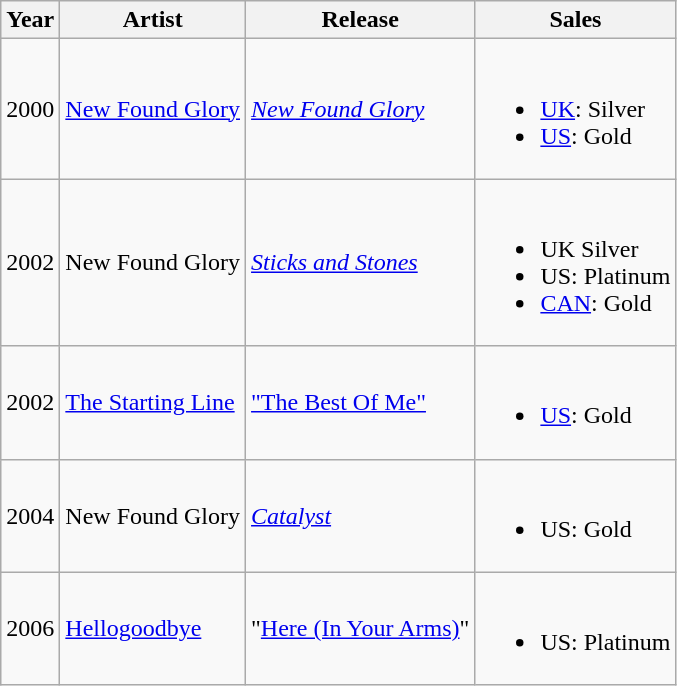<table class="wikitable">
<tr>
<th>Year</th>
<th>Artist</th>
<th>Release</th>
<th>Sales</th>
</tr>
<tr>
<td>2000</td>
<td><a href='#'>New Found Glory</a></td>
<td><em><a href='#'>New Found Glory</a></em></td>
<td style="text-align:left;"><br><ul><li><a href='#'>UK</a>: Silver</li><li><a href='#'>US</a>: Gold</li></ul></td>
</tr>
<tr>
<td>2002</td>
<td>New Found Glory</td>
<td><em><a href='#'>Sticks and Stones</a></em></td>
<td style="text-align:left;"><br><ul><li>UK Silver</li><li>US: Platinum</li><li><a href='#'>CAN</a>: Gold</li></ul></td>
</tr>
<tr>
<td>2002</td>
<td><a href='#'>The Starting Line</a></td>
<td><a href='#'>"The Best Of Me"</a></td>
<td><br><ul><li><a href='#'>US</a>: Gold</li></ul></td>
</tr>
<tr>
<td>2004</td>
<td>New Found Glory</td>
<td><em><a href='#'>Catalyst</a></em></td>
<td style="text-align:left;"><br><ul><li>US: Gold</li></ul></td>
</tr>
<tr>
<td>2006</td>
<td><a href='#'>Hellogoodbye</a></td>
<td>"<a href='#'>Here (In Your Arms)</a>"</td>
<td style="text-align:left;"><br><ul><li>US: Platinum</li></ul></td>
</tr>
</table>
